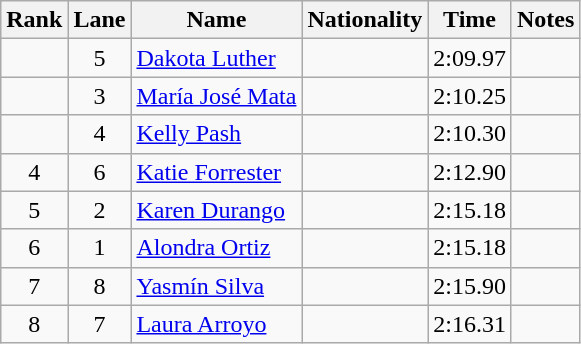<table class="wikitable sortable" style="text-align:center">
<tr>
<th>Rank</th>
<th>Lane</th>
<th>Name</th>
<th>Nationality</th>
<th>Time</th>
<th>Notes</th>
</tr>
<tr>
<td></td>
<td>5</td>
<td align="left"><a href='#'>Dakota Luther</a></td>
<td align="left"></td>
<td>2:09.97</td>
<td></td>
</tr>
<tr>
<td></td>
<td>3</td>
<td align="left"><a href='#'>María José Mata</a></td>
<td align="left"></td>
<td>2:10.25</td>
<td></td>
</tr>
<tr>
<td></td>
<td>4</td>
<td align="left"><a href='#'>Kelly Pash</a></td>
<td align="left"></td>
<td>2:10.30</td>
<td></td>
</tr>
<tr>
<td>4</td>
<td>6</td>
<td align="left"><a href='#'>Katie Forrester</a></td>
<td align="left"></td>
<td>2:12.90</td>
<td></td>
</tr>
<tr>
<td>5</td>
<td>2</td>
<td align="left"><a href='#'>Karen Durango</a></td>
<td align="left"></td>
<td>2:15.18</td>
<td></td>
</tr>
<tr>
<td>6</td>
<td>1</td>
<td align="left"><a href='#'>Alondra Ortiz</a></td>
<td align="left"></td>
<td>2:15.18</td>
<td></td>
</tr>
<tr>
<td>7</td>
<td>8</td>
<td align="left"><a href='#'>Yasmín Silva</a></td>
<td align="left"></td>
<td>2:15.90</td>
<td></td>
</tr>
<tr>
<td>8</td>
<td>7</td>
<td align="left"><a href='#'>Laura Arroyo</a></td>
<td align="left"></td>
<td>2:16.31</td>
<td></td>
</tr>
</table>
